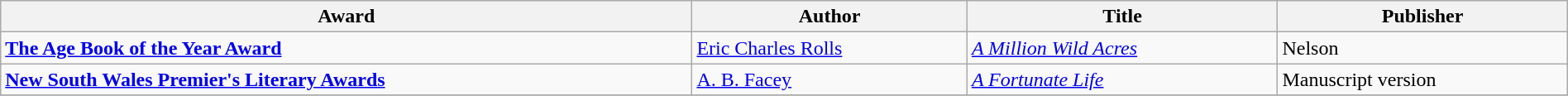<table class="wikitable" width=100%>
<tr>
<th>Award</th>
<th>Author</th>
<th>Title</th>
<th>Publisher</th>
</tr>
<tr>
<td><strong><a href='#'>The Age Book of the Year Award</a></strong></td>
<td><a href='#'>Eric Charles Rolls</a></td>
<td><em><a href='#'>A Million Wild Acres</a></em></td>
<td>Nelson</td>
</tr>
<tr>
<td><strong><a href='#'>New South Wales Premier's Literary Awards</a></strong></td>
<td><a href='#'>A. B. Facey</a></td>
<td><em><a href='#'>A Fortunate Life</a></em></td>
<td>Manuscript version</td>
</tr>
<tr>
</tr>
</table>
